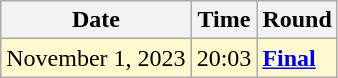<table class="wikitable">
<tr>
<th>Date</th>
<th>Time</th>
<th>Round</th>
</tr>
<tr style=background:lemonchiffon>
<td>November 1, 2023</td>
<td>20:03</td>
<td><strong><a href='#'>Final</a></strong></td>
</tr>
</table>
